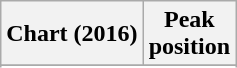<table class="wikitable sortable plainrowheaders" style="text-align:center">
<tr>
<th scope="col">Chart (2016)</th>
<th scope="col">Peak<br> position</th>
</tr>
<tr>
</tr>
<tr>
</tr>
</table>
